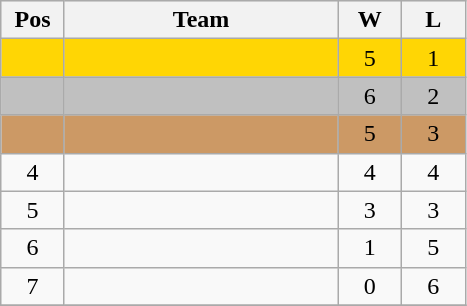<table class="wikitable gauche" style="text-align:center">
<tr bgcolor="e5e5e5">
<th width="35">Pos</th>
<th width="175">Team</th>
<th width="35">W</th>
<th width="35">L</th>
</tr>
<tr bgcolor=#FFD604>
<td></td>
<td align=left></td>
<td>5</td>
<td>1</td>
</tr>
<tr bgcolor=#C0C0C0>
<td></td>
<td align=left></td>
<td>6</td>
<td>2</td>
</tr>
<tr bgcolor=#CC9965>
<td></td>
<td align=left></td>
<td>5</td>
<td>3</td>
</tr>
<tr>
<td>4</td>
<td align=left></td>
<td>4</td>
<td>4</td>
</tr>
<tr>
<td>5</td>
<td align=left></td>
<td>3</td>
<td>3</td>
</tr>
<tr>
<td>6</td>
<td align=left></td>
<td>1</td>
<td>5</td>
</tr>
<tr>
<td>7</td>
<td align=left></td>
<td>0</td>
<td>6</td>
</tr>
<tr>
</tr>
</table>
